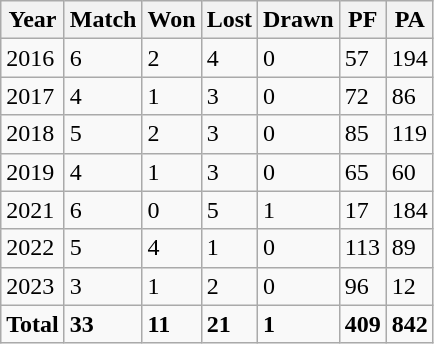<table class="wikitable sortable">
<tr>
<th>Year</th>
<th>Match</th>
<th>Won</th>
<th>Lost</th>
<th>Drawn</th>
<th>PF</th>
<th>PA</th>
</tr>
<tr>
<td>2016</td>
<td>6</td>
<td>2</td>
<td>4</td>
<td>0</td>
<td>57</td>
<td>194</td>
</tr>
<tr>
<td>2017</td>
<td>4</td>
<td>1</td>
<td>3</td>
<td>0</td>
<td>72</td>
<td>86</td>
</tr>
<tr>
<td>2018</td>
<td>5</td>
<td>2</td>
<td>3</td>
<td>0</td>
<td>85</td>
<td>119</td>
</tr>
<tr>
<td>2019</td>
<td>4</td>
<td>1</td>
<td>3</td>
<td>0</td>
<td>65</td>
<td>60</td>
</tr>
<tr>
<td>2021</td>
<td>6</td>
<td>0</td>
<td>5</td>
<td>1</td>
<td>17</td>
<td>184</td>
</tr>
<tr>
<td>2022</td>
<td>5</td>
<td>4</td>
<td>1</td>
<td>0</td>
<td>113</td>
<td>89</td>
</tr>
<tr>
<td>2023</td>
<td>3</td>
<td>1</td>
<td>2</td>
<td>0</td>
<td>96</td>
<td>12</td>
</tr>
<tr>
<td><strong>Total</strong></td>
<td><strong>33</strong></td>
<td><strong>11</strong></td>
<td><strong>21</strong></td>
<td><strong>1</strong></td>
<td><strong>409</strong></td>
<td><strong>842</strong></td>
</tr>
</table>
